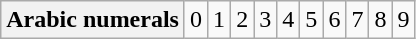<table class="wikitable">
<tr>
<th>Arabic numerals</th>
<td>0</td>
<td>1</td>
<td>2</td>
<td>3</td>
<td>4</td>
<td>5</td>
<td>6</td>
<td>7</td>
<td>8</td>
<td>9</td>
</tr>
</table>
